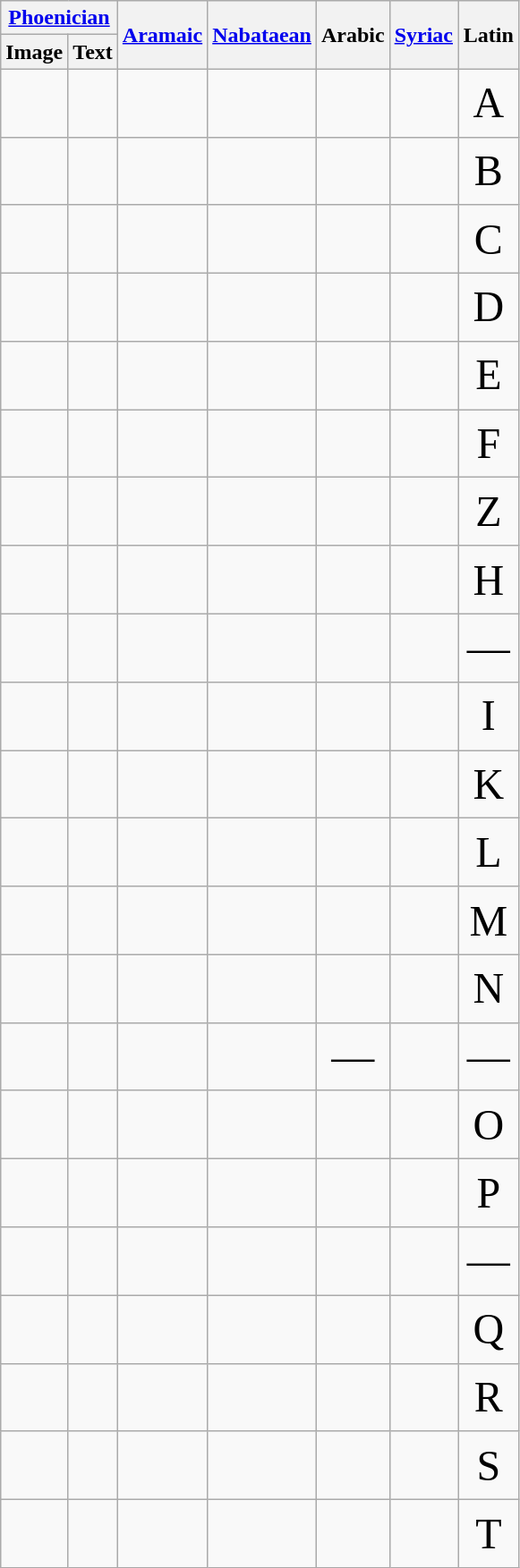<table class="wikitable" id="letters_chart" style="text-align: center; font-size: 200%;">
<tr style="font-size: 50%;">
<th colspan="2"><a href='#'>Phoenician</a></th>
<th rowspan="2"><a href='#'>Aramaic</a></th>
<th rowspan="2"><a href='#'>Nabataean</a></th>
<th rowspan="2">Arabic</th>
<th rowspan="2"><a href='#'>Syriac</a></th>
<th rowspan="2">Latin</th>
</tr>
<tr style="font-size: 50%;">
<th>Image</th>
<th>Text</th>
</tr>
<tr>
<td></td>
<td></td>
<td></td>
<td></td>
<td></td>
<td></td>
<td>A</td>
</tr>
<tr>
<td></td>
<td></td>
<td></td>
<td></td>
<td></td>
<td></td>
<td>B</td>
</tr>
<tr>
<td></td>
<td></td>
<td></td>
<td></td>
<td></td>
<td></td>
<td>C</td>
</tr>
<tr>
<td></td>
<td></td>
<td></td>
<td></td>
<td></td>
<td></td>
<td>D</td>
</tr>
<tr>
<td></td>
<td></td>
<td></td>
<td></td>
<td></td>
<td></td>
<td>E</td>
</tr>
<tr>
<td></td>
<td></td>
<td></td>
<td></td>
<td></td>
<td></td>
<td>F</td>
</tr>
<tr>
<td></td>
<td></td>
<td></td>
<td></td>
<td></td>
<td></td>
<td>Z</td>
</tr>
<tr>
<td></td>
<td></td>
<td></td>
<td></td>
<td></td>
<td></td>
<td>H</td>
</tr>
<tr>
<td></td>
<td></td>
<td></td>
<td></td>
<td></td>
<td></td>
<td>—</td>
</tr>
<tr>
<td></td>
<td></td>
<td></td>
<td></td>
<td></td>
<td></td>
<td>I</td>
</tr>
<tr>
<td></td>
<td></td>
<td></td>
<td></td>
<td></td>
<td></td>
<td>K</td>
</tr>
<tr>
<td></td>
<td></td>
<td></td>
<td></td>
<td></td>
<td></td>
<td>L</td>
</tr>
<tr>
<td></td>
<td></td>
<td></td>
<td></td>
<td></td>
<td></td>
<td>M</td>
</tr>
<tr>
<td></td>
<td></td>
<td></td>
<td></td>
<td></td>
<td></td>
<td>N</td>
</tr>
<tr>
<td></td>
<td></td>
<td></td>
<td></td>
<td>—</td>
<td></td>
<td>—</td>
</tr>
<tr>
<td></td>
<td></td>
<td></td>
<td></td>
<td></td>
<td></td>
<td>O</td>
</tr>
<tr>
<td></td>
<td></td>
<td></td>
<td></td>
<td></td>
<td></td>
<td>P</td>
</tr>
<tr>
<td></td>
<td></td>
<td></td>
<td></td>
<td></td>
<td></td>
<td>—</td>
</tr>
<tr>
<td></td>
<td></td>
<td></td>
<td></td>
<td></td>
<td></td>
<td>Q</td>
</tr>
<tr>
<td></td>
<td></td>
<td></td>
<td></td>
<td></td>
<td></td>
<td>R</td>
</tr>
<tr>
<td></td>
<td></td>
<td></td>
<td></td>
<td></td>
<td></td>
<td>S</td>
</tr>
<tr>
<td></td>
<td></td>
<td></td>
<td></td>
<td></td>
<td></td>
<td>T</td>
</tr>
</table>
